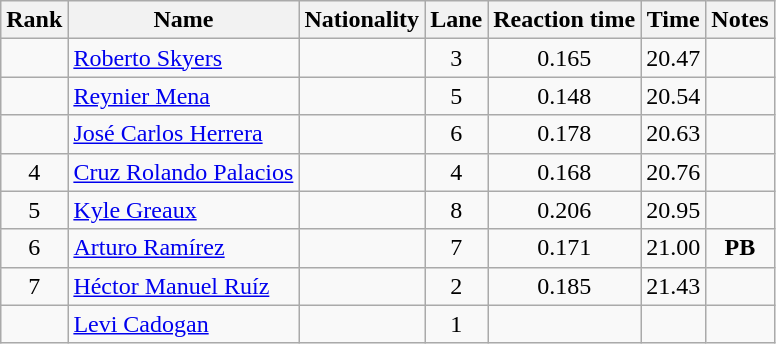<table class="wikitable sortable" style="text-align:center">
<tr>
<th>Rank</th>
<th>Name</th>
<th>Nationality</th>
<th>Lane</th>
<th>Reaction time</th>
<th>Time</th>
<th>Notes</th>
</tr>
<tr>
<td></td>
<td align=left><a href='#'>Roberto Skyers</a></td>
<td align=left></td>
<td>3</td>
<td>0.165</td>
<td>20.47</td>
<td></td>
</tr>
<tr>
<td></td>
<td align=left><a href='#'>Reynier Mena</a></td>
<td align=left></td>
<td>5</td>
<td>0.148</td>
<td>20.54</td>
<td></td>
</tr>
<tr>
<td></td>
<td align=left><a href='#'>José Carlos Herrera</a></td>
<td align=left></td>
<td>6</td>
<td>0.178</td>
<td>20.63</td>
<td></td>
</tr>
<tr>
<td>4</td>
<td align=left><a href='#'>Cruz Rolando Palacios</a></td>
<td align=left></td>
<td>4</td>
<td>0.168</td>
<td>20.76</td>
<td></td>
</tr>
<tr>
<td>5</td>
<td align=left><a href='#'>Kyle Greaux</a></td>
<td align=left></td>
<td>8</td>
<td>0.206</td>
<td>20.95</td>
<td></td>
</tr>
<tr>
<td>6</td>
<td align=left><a href='#'>Arturo Ramírez</a></td>
<td align=left></td>
<td>7</td>
<td>0.171</td>
<td>21.00</td>
<td><strong>PB</strong></td>
</tr>
<tr>
<td>7</td>
<td align=left><a href='#'>Héctor Manuel Ruíz</a></td>
<td align=left></td>
<td>2</td>
<td>0.185</td>
<td>21.43</td>
<td></td>
</tr>
<tr>
<td></td>
<td align=left><a href='#'>Levi Cadogan</a></td>
<td align=left></td>
<td>1</td>
<td></td>
<td></td>
<td></td>
</tr>
</table>
